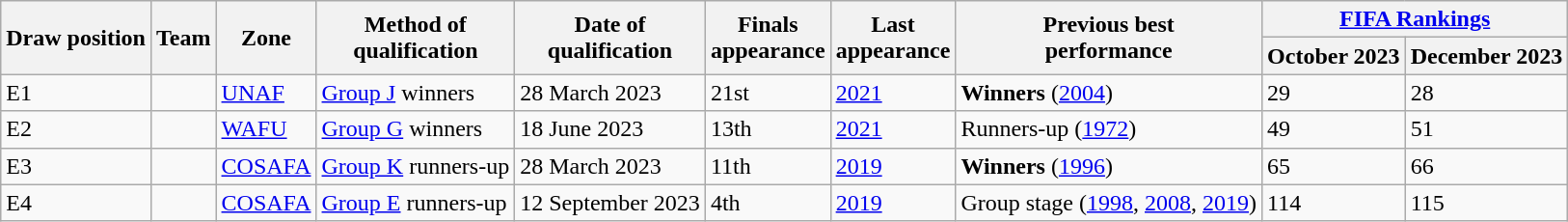<table class="wikitable sortable">
<tr>
<th rowspan=2>Draw position</th>
<th rowspan=2>Team</th>
<th rowspan=2>Zone</th>
<th rowspan=2>Method of<br>qualification</th>
<th rowspan=2>Date of<br>qualification</th>
<th rowspan=2>Finals<br>appearance</th>
<th rowspan=2>Last<br>appearance</th>
<th rowspan=2>Previous best<br>performance</th>
<th colspan=2><a href='#'>FIFA Rankings</a></th>
</tr>
<tr>
<th>October 2023</th>
<th>December 2023</th>
</tr>
<tr>
<td>E1</td>
<td style=white-space:nowrap></td>
<td><a href='#'>UNAF</a></td>
<td data-sort-value="E1"><a href='#'>Group J</a> winners</td>
<td data-sort-value="7">28 March 2023</td>
<td>21st</td>
<td><a href='#'>2021</a></td>
<td data-sort-value="5.1"><strong>Winners</strong> (<a href='#'>2004</a>)</td>
<td>29</td>
<td>28</td>
</tr>
<tr>
<td>E2</td>
<td style=white-space:nowrap></td>
<td><a href='#'>WAFU</a></td>
<td data-sort-value="E2"><a href='#'>Group G</a> winners</td>
<td data-sort-value="14">18 June 2023</td>
<td>13th</td>
<td><a href='#'>2021</a></td>
<td data-sort-value="5.2">Runners-up (<a href='#'>1972</a>)</td>
<td>49</td>
<td>51</td>
</tr>
<tr>
<td>E3</td>
<td style=white-space:nowrap></td>
<td><a href='#'>COSAFA</a></td>
<td data-sort-value="E3"><a href='#'>Group K</a> runners-up</td>
<td data-sort-value="4">28 March 2023</td>
<td>11th</td>
<td><a href='#'>2019</a></td>
<td data-sort-value="5.3"><strong>Winners</strong> (<a href='#'>1996</a>)</td>
<td>65</td>
<td>66</td>
</tr>
<tr>
<td>E4</td>
<td style=white-space:nowrap></td>
<td><a href='#'>COSAFA</a></td>
<td data-sort-value="E4"><a href='#'>Group E</a> runners-up</td>
<td data-sort-value="24">12 September 2023</td>
<td>4th</td>
<td><a href='#'>2019</a></td>
<td data-sort-value="5.4">Group stage (<a href='#'>1998</a>, <a href='#'>2008</a>, <a href='#'>2019</a>)</td>
<td>114</td>
<td>115</td>
</tr>
</table>
